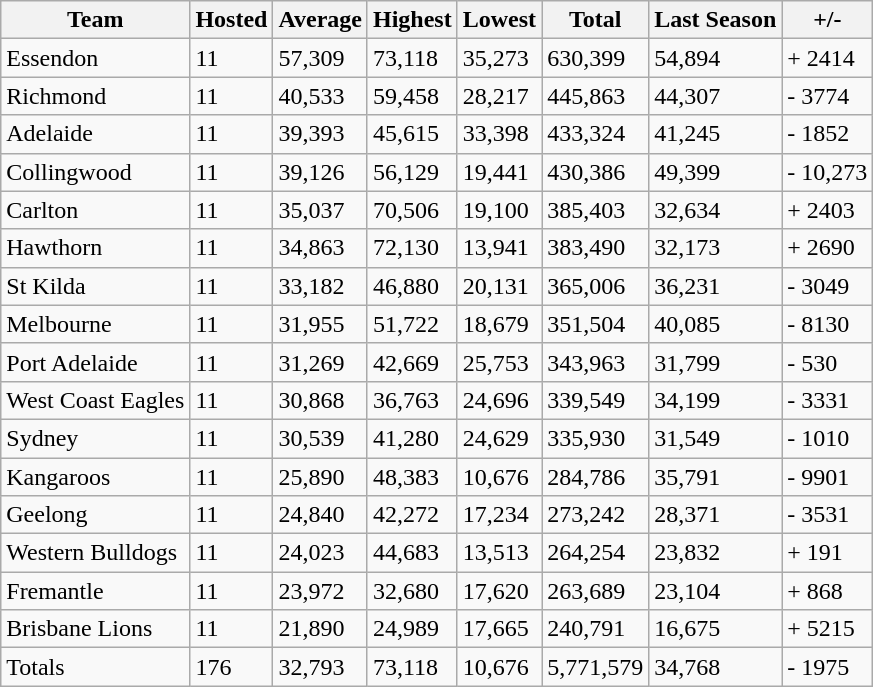<table class="wikitable sortable">
<tr>
<th>Team</th>
<th>Hosted</th>
<th>Average</th>
<th>Highest</th>
<th>Lowest</th>
<th>Total</th>
<th>Last Season</th>
<th>+/-</th>
</tr>
<tr>
<td>Essendon</td>
<td>11</td>
<td>57,309</td>
<td>73,118</td>
<td>35,273</td>
<td>630,399</td>
<td>54,894</td>
<td>+ 2414</td>
</tr>
<tr>
<td>Richmond</td>
<td>11</td>
<td>40,533</td>
<td>59,458</td>
<td>28,217</td>
<td>445,863</td>
<td>44,307</td>
<td>- 3774</td>
</tr>
<tr>
<td>Adelaide</td>
<td>11</td>
<td>39,393</td>
<td>45,615</td>
<td>33,398</td>
<td>433,324</td>
<td>41,245</td>
<td>- 1852</td>
</tr>
<tr>
<td>Collingwood</td>
<td>11</td>
<td>39,126</td>
<td>56,129</td>
<td>19,441</td>
<td>430,386</td>
<td>49,399</td>
<td>- 10,273</td>
</tr>
<tr>
<td>Carlton</td>
<td>11</td>
<td>35,037</td>
<td>70,506</td>
<td>19,100</td>
<td>385,403</td>
<td>32,634</td>
<td>+ 2403</td>
</tr>
<tr>
<td>Hawthorn</td>
<td>11</td>
<td>34,863</td>
<td>72,130</td>
<td>13,941</td>
<td>383,490</td>
<td>32,173</td>
<td>+ 2690</td>
</tr>
<tr>
<td>St Kilda</td>
<td>11</td>
<td>33,182</td>
<td>46,880</td>
<td>20,131</td>
<td>365,006</td>
<td>36,231</td>
<td>- 3049</td>
</tr>
<tr>
<td>Melbourne</td>
<td>11</td>
<td>31,955</td>
<td>51,722</td>
<td>18,679</td>
<td>351,504</td>
<td>40,085</td>
<td>- 8130</td>
</tr>
<tr>
<td>Port Adelaide</td>
<td>11</td>
<td>31,269</td>
<td>42,669</td>
<td>25,753</td>
<td>343,963</td>
<td>31,799</td>
<td>- 530</td>
</tr>
<tr>
<td>West Coast Eagles</td>
<td>11</td>
<td>30,868</td>
<td>36,763</td>
<td>24,696</td>
<td>339,549</td>
<td>34,199</td>
<td>- 3331</td>
</tr>
<tr>
<td>Sydney</td>
<td>11</td>
<td>30,539</td>
<td>41,280</td>
<td>24,629</td>
<td>335,930</td>
<td>31,549</td>
<td>- 1010</td>
</tr>
<tr>
<td>Kangaroos</td>
<td>11</td>
<td>25,890</td>
<td>48,383</td>
<td>10,676</td>
<td>284,786</td>
<td>35,791</td>
<td>- 9901</td>
</tr>
<tr>
<td>Geelong</td>
<td>11</td>
<td>24,840</td>
<td>42,272</td>
<td>17,234</td>
<td>273,242</td>
<td>28,371</td>
<td>- 3531</td>
</tr>
<tr>
<td>Western Bulldogs</td>
<td>11</td>
<td>24,023</td>
<td>44,683</td>
<td>13,513</td>
<td>264,254</td>
<td>23,832</td>
<td>+ 191</td>
</tr>
<tr>
<td>Fremantle</td>
<td>11</td>
<td>23,972</td>
<td>32,680</td>
<td>17,620</td>
<td>263,689</td>
<td>23,104</td>
<td>+ 868</td>
</tr>
<tr>
<td>Brisbane Lions</td>
<td>11</td>
<td>21,890</td>
<td>24,989</td>
<td>17,665</td>
<td>240,791</td>
<td>16,675</td>
<td>+ 5215</td>
</tr>
<tr>
<td>Totals</td>
<td>176</td>
<td>32,793</td>
<td>73,118</td>
<td>10,676</td>
<td>5,771,579</td>
<td>34,768</td>
<td>- 1975</td>
</tr>
</table>
